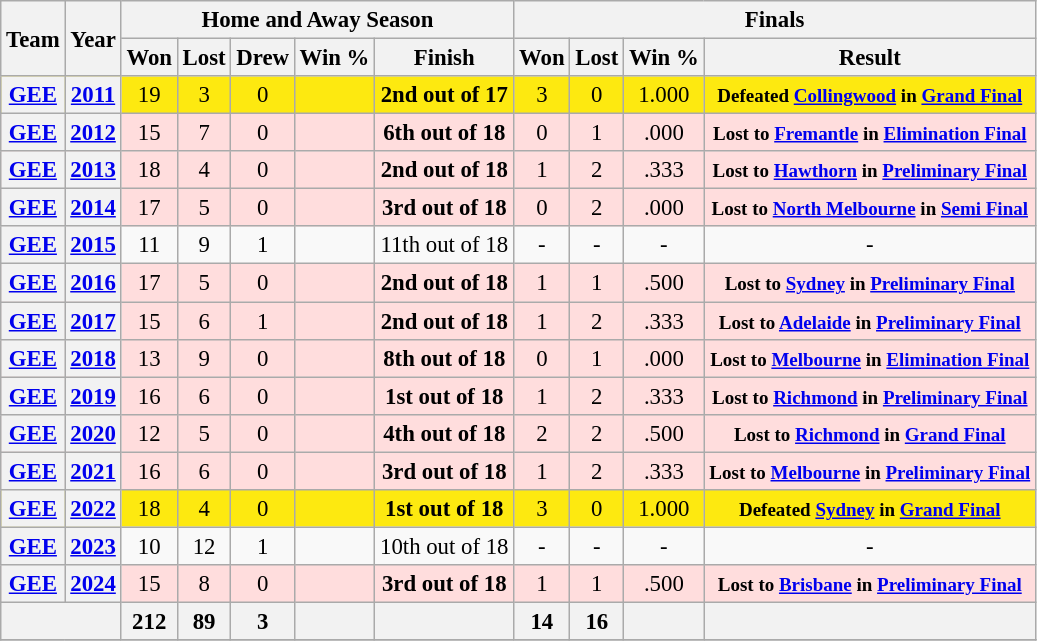<table class="wikitable" style="font-size: 95%; text-align:center;">
<tr>
<th rowspan="2">Team</th>
<th rowspan="2">Year</th>
<th colspan="5">Home and Away Season</th>
<th colspan="5">Finals</th>
</tr>
<tr>
<th>Won</th>
<th>Lost</th>
<th>Drew</th>
<th>Win %</th>
<th>Finish</th>
<th>Won</th>
<th>Lost</th>
<th>Win %</th>
<th>Result</th>
</tr>
<tr ! style="background:#FDE910;">
<th><a href='#'>GEE</a></th>
<th><a href='#'>2011</a></th>
<td>19</td>
<td>3</td>
<td>0</td>
<td></td>
<td><strong>2nd out of 17</strong></td>
<td>3</td>
<td>0</td>
<td>1.000</td>
<td><small><strong>Defeated <a href='#'>Collingwood</a> in <a href='#'>Grand Final</a></strong></small></td>
</tr>
<tr ! style="background:#fdd;">
<th><a href='#'>GEE</a></th>
<th><a href='#'>2012</a></th>
<td>15</td>
<td>7</td>
<td>0</td>
<td></td>
<td><strong>6th out of 18</strong></td>
<td>0</td>
<td>1</td>
<td>.000</td>
<td><small><strong>Lost to <a href='#'>Fremantle</a> in <a href='#'>Elimination Final</a></strong></small></td>
</tr>
<tr ! style="background:#fdd;">
<th><a href='#'>GEE</a></th>
<th><a href='#'>2013</a></th>
<td>18</td>
<td>4</td>
<td>0</td>
<td></td>
<td><strong>2nd out of 18</strong></td>
<td>1</td>
<td>2</td>
<td>.333</td>
<td><small><strong>Lost to <a href='#'>Hawthorn</a> in <a href='#'>Preliminary Final</a></strong></small></td>
</tr>
<tr ! style="background:#fdd;">
<th><a href='#'>GEE</a></th>
<th><a href='#'>2014</a></th>
<td>17</td>
<td>5</td>
<td>0</td>
<td></td>
<td><strong>3rd out of 18</strong></td>
<td>0</td>
<td>2</td>
<td>.000</td>
<td><small><strong>Lost to <a href='#'>North Melbourne</a> in <a href='#'>Semi Final</a></strong></small></td>
</tr>
<tr>
<th><a href='#'>GEE</a></th>
<th><a href='#'>2015</a></th>
<td>11</td>
<td>9</td>
<td>1</td>
<td></td>
<td>11th out of 18</td>
<td>-</td>
<td>-</td>
<td>-</td>
<td>-</td>
</tr>
<tr ! style="background:#fdd;">
<th><a href='#'>GEE</a></th>
<th><a href='#'>2016</a></th>
<td>17</td>
<td>5</td>
<td>0</td>
<td></td>
<td><strong>2nd out of 18</strong></td>
<td>1</td>
<td>1</td>
<td>.500</td>
<td><small><strong>Lost to <a href='#'>Sydney</a> in <a href='#'>Preliminary Final</a></strong></small></td>
</tr>
<tr ! style="background:#fdd;">
<th><a href='#'>GEE</a></th>
<th><a href='#'>2017</a></th>
<td>15</td>
<td>6</td>
<td>1</td>
<td></td>
<td><strong>2nd out of 18</strong></td>
<td>1</td>
<td>2</td>
<td>.333</td>
<td><small><strong>Lost to <a href='#'>Adelaide</a> in <a href='#'>Preliminary Final</a></strong></small></td>
</tr>
<tr ! style="background:#fdd;">
<th><a href='#'>GEE</a></th>
<th><a href='#'>2018</a></th>
<td>13</td>
<td>9</td>
<td>0</td>
<td></td>
<td><strong>8th out of 18</strong></td>
<td>0</td>
<td>1</td>
<td>.000</td>
<td><small><strong>Lost to <a href='#'>Melbourne</a> in <a href='#'>Elimination Final</a></strong></small></td>
</tr>
<tr ! style="background:#fdd;">
<th><a href='#'>GEE</a></th>
<th><a href='#'>2019</a></th>
<td>16</td>
<td>6</td>
<td>0</td>
<td></td>
<td><strong>1st out of 18</strong></td>
<td>1</td>
<td>2</td>
<td>.333</td>
<td><small><strong>Lost to <a href='#'>Richmond</a> in <a href='#'>Preliminary Final</a></strong></small></td>
</tr>
<tr ! style="background:#fdd;">
<th><a href='#'>GEE</a></th>
<th><a href='#'>2020</a></th>
<td>12</td>
<td>5</td>
<td>0</td>
<td></td>
<td><strong>4th out of 18</strong></td>
<td>2</td>
<td>2</td>
<td>.500</td>
<td><small><strong>Lost to <a href='#'>Richmond</a> in <a href='#'>Grand Final</a></strong></small></td>
</tr>
<tr ! style="background:#fdd;">
<th><a href='#'>GEE</a></th>
<th><a href='#'>2021</a></th>
<td>16</td>
<td>6</td>
<td>0</td>
<td></td>
<td><strong>3rd out of 18</strong></td>
<td>1</td>
<td>2</td>
<td>.333</td>
<td><small><strong>Lost to <a href='#'>Melbourne</a> in <a href='#'>Preliminary Final</a></strong></small></td>
</tr>
<tr ! style="background:#FDE910;">
<th><a href='#'>GEE</a></th>
<th><a href='#'>2022</a></th>
<td>18</td>
<td>4</td>
<td>0</td>
<td></td>
<td><strong>1st out of 18</strong></td>
<td>3</td>
<td>0</td>
<td>1.000</td>
<td><small><strong>Defeated <a href='#'>Sydney</a> in <a href='#'>Grand Final</a></strong></small></td>
</tr>
<tr>
<th><a href='#'>GEE</a></th>
<th><a href='#'>2023</a></th>
<td>10</td>
<td>12</td>
<td>1</td>
<td></td>
<td>10th out of 18</td>
<td>-</td>
<td>-</td>
<td>-</td>
<td>-</td>
</tr>
<tr ! style="background:#fdd;">
<th><a href='#'>GEE</a></th>
<th><a href='#'>2024</a></th>
<td>15</td>
<td>8</td>
<td>0</td>
<td></td>
<td><strong>3rd out of 18</strong></td>
<td>1</td>
<td>1</td>
<td>.500</td>
<td><small><strong>Lost to <a href='#'>Brisbane</a> in <a href='#'>Preliminary Final</a></strong></small></td>
</tr>
<tr>
<th colspan="2"></th>
<th>212</th>
<th>89</th>
<th>3</th>
<th></th>
<th></th>
<th>14</th>
<th>16</th>
<th></th>
<th></th>
</tr>
<tr>
</tr>
</table>
